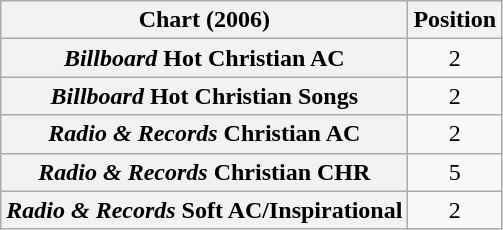<table class="wikitable plainrowheaders sortable" style="text-align:center;">
<tr>
<th scope="col">Chart (2006)</th>
<th scope="col">Position</th>
</tr>
<tr>
<th scope="row"><em>Billboard</em> Hot Christian AC</th>
<td align="center">2</td>
</tr>
<tr>
<th scope="row"><em>Billboard</em> Hot Christian Songs</th>
<td align="center">2</td>
</tr>
<tr>
<th scope="row"><em>Radio & Records</em> Christian AC</th>
<td align="center">2</td>
</tr>
<tr>
<th scope="row"><em>Radio & Records</em> Christian CHR</th>
<td align="center">5</td>
</tr>
<tr>
<th scope="row"><em>Radio & Records</em> Soft AC/Inspirational</th>
<td align="center">2</td>
</tr>
</table>
